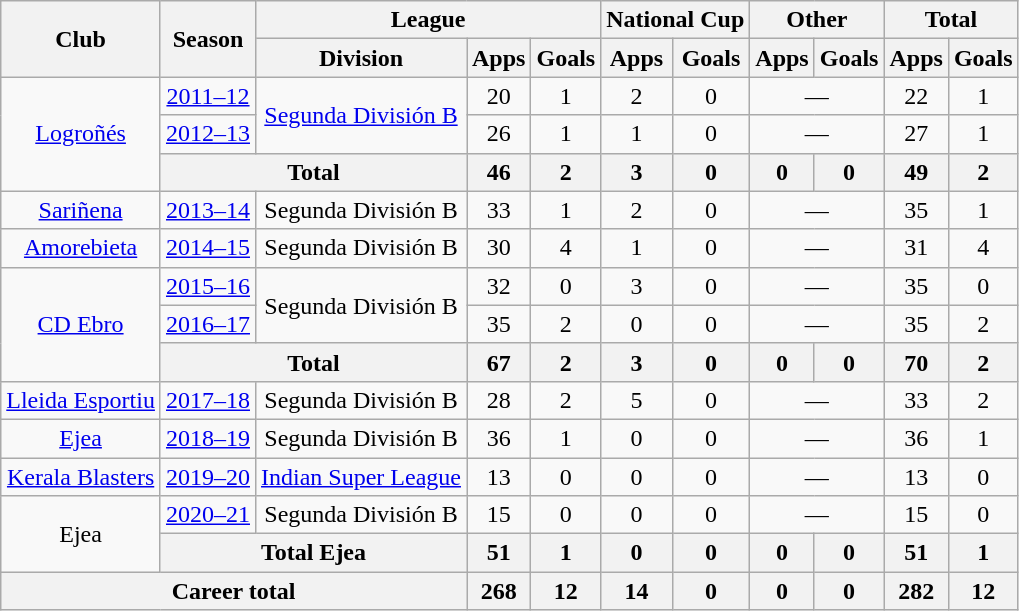<table class="wikitable" style="text-align:center">
<tr>
<th rowspan="2">Club</th>
<th rowspan="2">Season</th>
<th colspan="3">League</th>
<th colspan="2">National Cup</th>
<th colspan="2">Other</th>
<th colspan="2">Total</th>
</tr>
<tr>
<th>Division</th>
<th>Apps</th>
<th>Goals</th>
<th>Apps</th>
<th>Goals</th>
<th>Apps</th>
<th>Goals</th>
<th>Apps</th>
<th>Goals</th>
</tr>
<tr>
<td rowspan="3"><a href='#'>Logroñés</a></td>
<td><a href='#'>2011–12</a></td>
<td rowspan="2"><a href='#'>Segunda División B</a></td>
<td>20</td>
<td>1</td>
<td>2</td>
<td>0</td>
<td colspan="2">—</td>
<td>22</td>
<td>1</td>
</tr>
<tr>
<td><a href='#'>2012–13</a></td>
<td>26</td>
<td>1</td>
<td>1</td>
<td>0</td>
<td colspan="2">—</td>
<td>27</td>
<td>1</td>
</tr>
<tr>
<th colspan="2">Total</th>
<th>46</th>
<th>2</th>
<th>3</th>
<th>0</th>
<th>0</th>
<th>0</th>
<th>49</th>
<th>2</th>
</tr>
<tr>
<td><a href='#'>Sariñena</a></td>
<td><a href='#'>2013–14</a></td>
<td>Segunda División B</td>
<td>33</td>
<td>1</td>
<td>2</td>
<td>0</td>
<td colspan="2">—</td>
<td>35</td>
<td>1</td>
</tr>
<tr>
<td><a href='#'>Amorebieta</a></td>
<td><a href='#'>2014–15</a></td>
<td>Segunda División B</td>
<td>30</td>
<td>4</td>
<td>1</td>
<td>0</td>
<td colspan="2">—</td>
<td>31</td>
<td>4</td>
</tr>
<tr>
<td rowspan="3"><a href='#'>CD Ebro</a></td>
<td><a href='#'>2015–16</a></td>
<td rowspan="2">Segunda División B</td>
<td>32</td>
<td>0</td>
<td>3</td>
<td>0</td>
<td colspan="2">—</td>
<td>35</td>
<td>0</td>
</tr>
<tr>
<td><a href='#'>2016–17</a></td>
<td>35</td>
<td>2</td>
<td>0</td>
<td>0</td>
<td colspan="2">—</td>
<td>35</td>
<td>2</td>
</tr>
<tr>
<th colspan="2">Total</th>
<th>67</th>
<th>2</th>
<th>3</th>
<th>0</th>
<th>0</th>
<th>0</th>
<th>70</th>
<th>2</th>
</tr>
<tr>
<td><a href='#'>Lleida Esportiu</a></td>
<td><a href='#'>2017–18</a></td>
<td>Segunda División B</td>
<td>28</td>
<td>2</td>
<td>5</td>
<td>0</td>
<td colspan="2">—</td>
<td>33</td>
<td>2</td>
</tr>
<tr>
<td><a href='#'>Ejea</a></td>
<td><a href='#'>2018–19</a></td>
<td>Segunda División B</td>
<td>36</td>
<td>1</td>
<td>0</td>
<td>0</td>
<td colspan="2">—</td>
<td>36</td>
<td>1</td>
</tr>
<tr>
<td><a href='#'>Kerala Blasters</a></td>
<td><a href='#'>2019–20</a></td>
<td><a href='#'>Indian Super League</a></td>
<td>13</td>
<td>0</td>
<td>0</td>
<td>0</td>
<td colspan="2">—</td>
<td>13</td>
<td>0</td>
</tr>
<tr>
<td rowspan="2">Ejea</td>
<td><a href='#'>2020–21</a></td>
<td>Segunda División B</td>
<td>15</td>
<td>0</td>
<td>0</td>
<td>0</td>
<td colspan="2">—</td>
<td>15</td>
<td>0</td>
</tr>
<tr>
<th colspan="2">Total Ejea</th>
<th>51</th>
<th>1</th>
<th>0</th>
<th>0</th>
<th>0</th>
<th>0</th>
<th>51</th>
<th>1</th>
</tr>
<tr>
<th colspan="3">Career total</th>
<th>268</th>
<th>12</th>
<th>14</th>
<th>0</th>
<th>0</th>
<th>0</th>
<th>282</th>
<th>12</th>
</tr>
</table>
